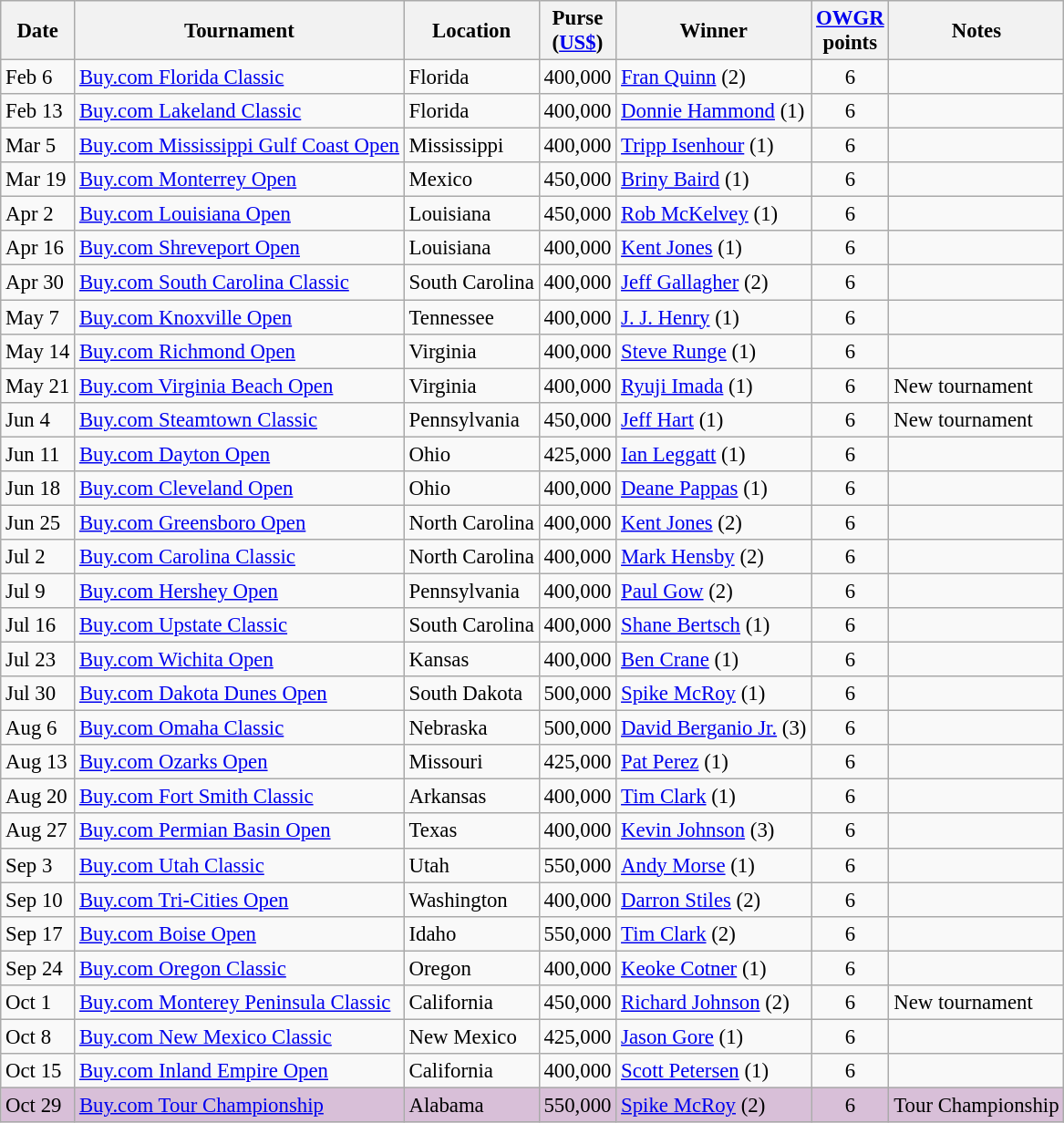<table class="wikitable" style="font-size:95%">
<tr>
<th>Date</th>
<th>Tournament</th>
<th>Location</th>
<th>Purse<br>(<a href='#'>US$</a>)</th>
<th>Winner</th>
<th><a href='#'>OWGR</a><br>points</th>
<th>Notes</th>
</tr>
<tr>
<td>Feb 6</td>
<td><a href='#'>Buy.com Florida Classic</a></td>
<td>Florida</td>
<td align=right>400,000</td>
<td> <a href='#'>Fran Quinn</a> (2)</td>
<td align=center>6</td>
<td></td>
</tr>
<tr>
<td>Feb 13</td>
<td><a href='#'>Buy.com Lakeland Classic</a></td>
<td>Florida</td>
<td align=right>400,000</td>
<td> <a href='#'>Donnie Hammond</a> (1)</td>
<td align=center>6</td>
<td></td>
</tr>
<tr>
<td>Mar 5</td>
<td><a href='#'>Buy.com Mississippi Gulf Coast Open</a></td>
<td>Mississippi</td>
<td align=right>400,000</td>
<td> <a href='#'>Tripp Isenhour</a> (1)</td>
<td align=center>6</td>
<td></td>
</tr>
<tr>
<td>Mar 19</td>
<td><a href='#'>Buy.com Monterrey Open</a></td>
<td>Mexico</td>
<td align=right>450,000</td>
<td> <a href='#'>Briny Baird</a> (1)</td>
<td align=center>6</td>
<td></td>
</tr>
<tr>
<td>Apr 2</td>
<td><a href='#'>Buy.com Louisiana Open</a></td>
<td>Louisiana</td>
<td align=right>450,000</td>
<td> <a href='#'>Rob McKelvey</a> (1)</td>
<td align=center>6</td>
<td></td>
</tr>
<tr>
<td>Apr 16</td>
<td><a href='#'>Buy.com Shreveport Open</a></td>
<td>Louisiana</td>
<td align=right>400,000</td>
<td> <a href='#'>Kent Jones</a> (1)</td>
<td align=center>6</td>
<td></td>
</tr>
<tr>
<td>Apr 30</td>
<td><a href='#'>Buy.com South Carolina Classic</a></td>
<td>South Carolina</td>
<td align=right>400,000</td>
<td> <a href='#'>Jeff Gallagher</a> (2)</td>
<td align=center>6</td>
<td></td>
</tr>
<tr>
<td>May 7</td>
<td><a href='#'>Buy.com Knoxville Open</a></td>
<td>Tennessee</td>
<td align=right>400,000</td>
<td> <a href='#'>J. J. Henry</a> (1)</td>
<td align=center>6</td>
<td></td>
</tr>
<tr>
<td>May 14</td>
<td><a href='#'>Buy.com Richmond Open</a></td>
<td>Virginia</td>
<td align=right>400,000</td>
<td> <a href='#'>Steve Runge</a> (1)</td>
<td align=center>6</td>
<td></td>
</tr>
<tr>
<td>May 21</td>
<td><a href='#'>Buy.com Virginia Beach Open</a></td>
<td>Virginia</td>
<td align=right>400,000</td>
<td> <a href='#'>Ryuji Imada</a> (1)</td>
<td align=center>6</td>
<td>New tournament</td>
</tr>
<tr>
<td>Jun 4</td>
<td><a href='#'>Buy.com Steamtown Classic</a></td>
<td>Pennsylvania</td>
<td align=right>450,000</td>
<td> <a href='#'>Jeff Hart</a> (1)</td>
<td align=center>6</td>
<td>New tournament</td>
</tr>
<tr>
<td>Jun 11</td>
<td><a href='#'>Buy.com Dayton Open</a></td>
<td>Ohio</td>
<td align=right>425,000</td>
<td> <a href='#'>Ian Leggatt</a> (1)</td>
<td align=center>6</td>
<td></td>
</tr>
<tr>
<td>Jun 18</td>
<td><a href='#'>Buy.com Cleveland Open</a></td>
<td>Ohio</td>
<td align=right>400,000</td>
<td> <a href='#'>Deane Pappas</a> (1)</td>
<td align=center>6</td>
<td></td>
</tr>
<tr>
<td>Jun 25</td>
<td><a href='#'>Buy.com Greensboro Open</a></td>
<td>North Carolina</td>
<td align=right>400,000</td>
<td> <a href='#'>Kent Jones</a> (2)</td>
<td align=center>6</td>
<td></td>
</tr>
<tr>
<td>Jul 2</td>
<td><a href='#'>Buy.com Carolina Classic</a></td>
<td>North Carolina</td>
<td align=right>400,000</td>
<td> <a href='#'>Mark Hensby</a> (2)</td>
<td align=center>6</td>
<td></td>
</tr>
<tr>
<td>Jul 9</td>
<td><a href='#'>Buy.com Hershey Open</a></td>
<td>Pennsylvania</td>
<td align=right>400,000</td>
<td> <a href='#'>Paul Gow</a> (2)</td>
<td align=center>6</td>
<td></td>
</tr>
<tr>
<td>Jul 16</td>
<td><a href='#'>Buy.com Upstate Classic</a></td>
<td>South Carolina</td>
<td align=right>400,000</td>
<td> <a href='#'>Shane Bertsch</a> (1)</td>
<td align=center>6</td>
<td></td>
</tr>
<tr>
<td>Jul 23</td>
<td><a href='#'>Buy.com Wichita Open</a></td>
<td>Kansas</td>
<td align=right>400,000</td>
<td> <a href='#'>Ben Crane</a> (1)</td>
<td align=center>6</td>
<td></td>
</tr>
<tr>
<td>Jul 30</td>
<td><a href='#'>Buy.com Dakota Dunes Open</a></td>
<td>South Dakota</td>
<td align=right>500,000</td>
<td> <a href='#'>Spike McRoy</a> (1)</td>
<td align=center>6</td>
<td></td>
</tr>
<tr>
<td>Aug 6</td>
<td><a href='#'>Buy.com Omaha Classic</a></td>
<td>Nebraska</td>
<td align=right>500,000</td>
<td> <a href='#'>David Berganio Jr.</a> (3)</td>
<td align=center>6</td>
<td></td>
</tr>
<tr>
<td>Aug 13</td>
<td><a href='#'>Buy.com Ozarks Open</a></td>
<td>Missouri</td>
<td align=right>425,000</td>
<td> <a href='#'>Pat Perez</a> (1)</td>
<td align=center>6</td>
<td></td>
</tr>
<tr>
<td>Aug 20</td>
<td><a href='#'>Buy.com Fort Smith Classic</a></td>
<td>Arkansas</td>
<td align=right>400,000</td>
<td> <a href='#'>Tim Clark</a> (1)</td>
<td align=center>6</td>
<td></td>
</tr>
<tr>
<td>Aug 27</td>
<td><a href='#'>Buy.com Permian Basin Open</a></td>
<td>Texas</td>
<td align=right>400,000</td>
<td> <a href='#'>Kevin Johnson</a> (3)</td>
<td align=center>6</td>
<td></td>
</tr>
<tr>
<td>Sep 3</td>
<td><a href='#'>Buy.com Utah Classic</a></td>
<td>Utah</td>
<td align=right>550,000</td>
<td> <a href='#'>Andy Morse</a> (1)</td>
<td align=center>6</td>
<td></td>
</tr>
<tr>
<td>Sep 10</td>
<td><a href='#'>Buy.com Tri-Cities Open</a></td>
<td>Washington</td>
<td align=right>400,000</td>
<td> <a href='#'>Darron Stiles</a> (2)</td>
<td align=center>6</td>
<td></td>
</tr>
<tr>
<td>Sep 17</td>
<td><a href='#'>Buy.com Boise Open</a></td>
<td>Idaho</td>
<td align=right>550,000</td>
<td> <a href='#'>Tim Clark</a> (2)</td>
<td align=center>6</td>
<td></td>
</tr>
<tr>
<td>Sep 24</td>
<td><a href='#'>Buy.com Oregon Classic</a></td>
<td>Oregon</td>
<td align=right>400,000</td>
<td> <a href='#'>Keoke Cotner</a> (1)</td>
<td align=center>6</td>
<td></td>
</tr>
<tr>
<td>Oct 1</td>
<td><a href='#'>Buy.com Monterey Peninsula Classic</a></td>
<td>California</td>
<td align=right>450,000</td>
<td> <a href='#'>Richard Johnson</a> (2)</td>
<td align=center>6</td>
<td>New tournament</td>
</tr>
<tr>
<td>Oct 8</td>
<td><a href='#'>Buy.com New Mexico Classic</a></td>
<td>New Mexico</td>
<td align=right>425,000</td>
<td> <a href='#'>Jason Gore</a> (1)</td>
<td align=center>6</td>
<td></td>
</tr>
<tr>
<td>Oct 15</td>
<td><a href='#'>Buy.com Inland Empire Open</a></td>
<td>California</td>
<td align=right>400,000</td>
<td> <a href='#'>Scott Petersen</a> (1)</td>
<td align=center>6</td>
<td></td>
</tr>
<tr style="background:thistle;">
<td>Oct 29</td>
<td><a href='#'>Buy.com Tour Championship</a></td>
<td>Alabama</td>
<td align=right>550,000</td>
<td> <a href='#'>Spike McRoy</a> (2)</td>
<td align=center>6</td>
<td>Tour Championship</td>
</tr>
</table>
